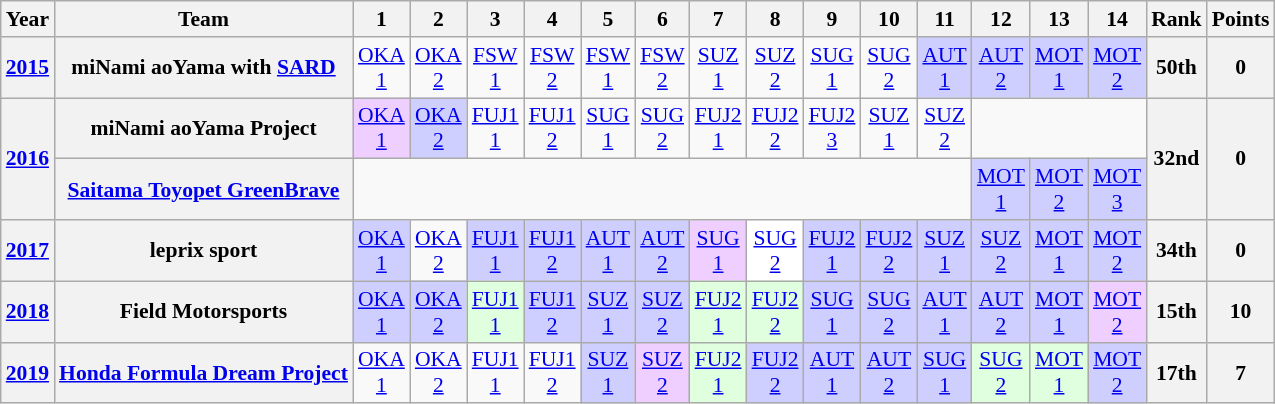<table class="wikitable" style="text-align:center; font-size:90%">
<tr>
<th>Year</th>
<th>Team</th>
<th>1</th>
<th>2</th>
<th>3</th>
<th>4</th>
<th>5</th>
<th>6</th>
<th>7</th>
<th>8</th>
<th>9</th>
<th>10</th>
<th>11</th>
<th>12</th>
<th>13</th>
<th>14</th>
<th>Rank</th>
<th>Points</th>
</tr>
<tr>
<th><a href='#'>2015</a></th>
<th>miNami aoYama with <a href='#'>SARD</a></th>
<td><a href='#'>OKA<br>1</a></td>
<td><a href='#'>OKA<br>2</a></td>
<td><a href='#'>FSW<br>1</a></td>
<td><a href='#'>FSW<br> 2</a></td>
<td><a href='#'>FSW<br>1</a></td>
<td><a href='#'>FSW<br>2</a></td>
<td><a href='#'>SUZ<br>1</a></td>
<td><a href='#'>SUZ<br>2</a></td>
<td><a href='#'>SUG<br>1</a></td>
<td><a href='#'>SUG<br>2</a></td>
<td style="background:#CFCFFF"><a href='#'>AUT<br>1</a><br></td>
<td style="background:#CFCFFF"><a href='#'>AUT<br>2</a><br></td>
<td style="background:#CFCFFF"><a href='#'>MOT<br>1</a><br></td>
<td style="background:#CFCFFF"><a href='#'>MOT<br>2</a><br></td>
<th>50th</th>
<th>0</th>
</tr>
<tr>
<th rowspan="2"><a href='#'>2016</a></th>
<th nowrap>miNami aoYama Project</th>
<td style="background:#EFCFFF;"><a href='#'>OKA<br>1</a><br></td>
<td style="background:#CFCFFF;"><a href='#'>OKA<br>2</a><br></td>
<td style="background:#;"><a href='#'>FUJ1<br>1</a></td>
<td style="background:#;"><a href='#'>FUJ1<br>2</a></td>
<td style="background:#;"><a href='#'>SUG<br>1</a></td>
<td style="background:#;"><a href='#'>SUG<br>2</a></td>
<td style="background:#;"><a href='#'>FUJ2<br>1</a></td>
<td style="background:#;"><a href='#'>FUJ2<br>2</a></td>
<td style="background:#;"><a href='#'>FUJ2<br>3</a></td>
<td><a href='#'>SUZ<br>1</a></td>
<td><a href='#'>SUZ<br>2</a></td>
<td colspan="3"></td>
<th rowspan="2">32nd</th>
<th rowspan="2">0</th>
</tr>
<tr>
<th><a href='#'>Saitama Toyopet GreenBrave</a></th>
<td colspan="11"></td>
<td style="background:#CFCFFF;"><a href='#'>MOT<br>1</a><br></td>
<td style="background:#CFCFFF;"><a href='#'>MOT<br>2</a><br></td>
<td style="background:#CFCFFF;"><a href='#'>MOT<br>3</a><br></td>
</tr>
<tr>
<th><a href='#'>2017</a></th>
<th nowrap>leprix sport</th>
<td style="background:#CFCFFF;"><a href='#'>OKA<br>1</a><br></td>
<td style="background:#;"><a href='#'>OKA<br>2</a><br></td>
<td style="background:#CFCFFF;"><a href='#'>FUJ1<br>1</a><br></td>
<td style="background:#CFCFFF;"><a href='#'>FUJ1<br>2</a><br></td>
<td style="background:#CFCFFF;"><a href='#'>AUT<br>1</a><br></td>
<td style="background:#CFCFFF;"><a href='#'>AUT<br>2</a><br></td>
<td style="background:#EFCFFF;"><a href='#'>SUG<br>1</a><br></td>
<td style="background:#FFFFFF;"><a href='#'>SUG<br>2</a><br></td>
<td style="background:#CFCFFF;"><a href='#'>FUJ2<br>1</a><br></td>
<td style="background:#CFCFFF;"><a href='#'>FUJ2<br>2</a><br></td>
<td style="background:#CFCFFF;"><a href='#'>SUZ<br>1</a><br></td>
<td style="background:#CFCFFF;"><a href='#'>SUZ<br>2</a><br></td>
<td style="background:#CFCFFF;"><a href='#'>MOT<br>1</a><br></td>
<td style="background:#CFCFFF;"><a href='#'>MOT<br>2</a><br></td>
<th>34th</th>
<th>0</th>
</tr>
<tr>
<th><a href='#'>2018</a></th>
<th>Field Motorsports</th>
<td style="background:#CFCFFF;"><a href='#'>OKA<br>1</a><br></td>
<td style="background:#CFCFFF;"><a href='#'>OKA<br>2</a><br></td>
<td style="background:#DFFFDF;"><a href='#'>FUJ1<br>1</a><br></td>
<td style="background:#CFCFFF;"><a href='#'>FUJ1<br>2</a><br></td>
<td style="background:#CFCFFF;"><a href='#'>SUZ<br>1</a><br></td>
<td style="background:#CFCFFF;"><a href='#'>SUZ<br>2</a><br></td>
<td style="background:#DFFFDF;"><a href='#'>FUJ2<br>1</a><br></td>
<td style="background:#DFFFDF;"><a href='#'>FUJ2<br>2</a><br></td>
<td style="background:#CFCFFF;"><a href='#'>SUG<br>1</a><br></td>
<td style="background:#CFCFFF;"><a href='#'>SUG<br>2</a><br></td>
<td style="background:#CFCFFF;"><a href='#'>AUT<br>1</a><br></td>
<td style="background:#CFCFFF;"><a href='#'>AUT<br>2</a><br></td>
<td style="background:#CFCFFF;"><a href='#'>MOT<br>1</a><br></td>
<td style="background:#EFCFFF;"><a href='#'>MOT<br>2</a><br></td>
<th>15th</th>
<th>10</th>
</tr>
<tr>
<th><a href='#'>2019</a></th>
<th nowrap><a href='#'>Honda Formula Dream Project</a></th>
<td><a href='#'>OKA<br>1</a></td>
<td><a href='#'>OKA<br>2</a></td>
<td><a href='#'>FUJ1<br>1</a></td>
<td><a href='#'>FUJ1<br>2</a></td>
<td style="background:#CFCFFF"><a href='#'>SUZ<br>1</a><br></td>
<td style="background:#EFCFFF"><a href='#'>SUZ<br>2</a><br></td>
<td style="background:#DFFFDF;"><a href='#'>FUJ2<br>1</a><br></td>
<td style="background:#CFCFFF;"><a href='#'>FUJ2<br>2</a><br></td>
<td style="background:#CFCFFF;"><a href='#'>AUT<br>1</a><br></td>
<td style="background:#CFCFFF;"><a href='#'>AUT<br>2</a><br></td>
<td style="background:#CFCFFF;"><a href='#'>SUG<br>1</a><br></td>
<td style="background:#DFFFDF;"><a href='#'>SUG<br>2</a><br></td>
<td style="background:#DFFFDF;"><a href='#'>MOT<br>1</a><br></td>
<td style="background:#CFCFFF;"><a href='#'>MOT<br>2</a><br></td>
<th>17th</th>
<th>7</th>
</tr>
</table>
